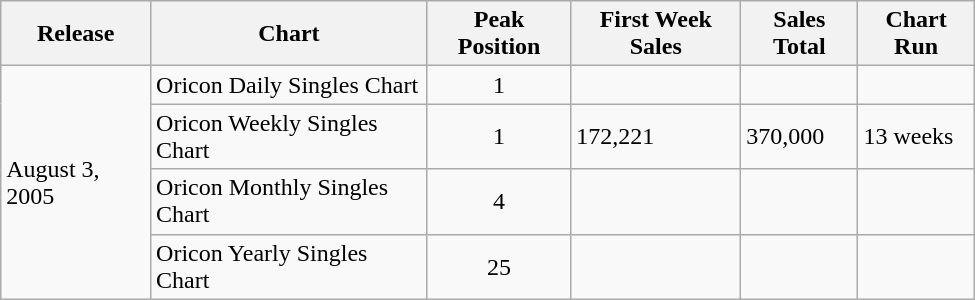<table class="wikitable" width="650px">
<tr>
<th>Release</th>
<th>Chart</th>
<th>Peak Position</th>
<th>First Week Sales</th>
<th>Sales Total</th>
<th>Chart Run</th>
</tr>
<tr>
<td rowspan="4">August 3, 2005</td>
<td>Oricon Daily Singles Chart</td>
<td align="center">1</td>
<td></td>
<td></td>
<td></td>
</tr>
<tr>
<td>Oricon Weekly Singles Chart</td>
<td align="center">1</td>
<td>172,221</td>
<td>370,000</td>
<td>13 weeks</td>
</tr>
<tr>
<td>Oricon Monthly Singles Chart</td>
<td align="center">4</td>
<td></td>
<td></td>
<td></td>
</tr>
<tr>
<td>Oricon Yearly Singles Chart</td>
<td align="center">25</td>
<td></td>
<td></td>
<td></td>
</tr>
</table>
